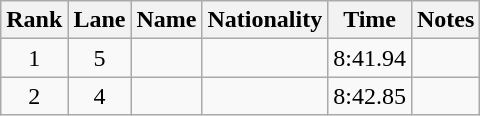<table class="wikitable sortable" style="text-align:center">
<tr>
<th>Rank</th>
<th>Lane</th>
<th>Name</th>
<th>Nationality</th>
<th>Time</th>
<th>Notes</th>
</tr>
<tr>
<td>1</td>
<td>5</td>
<td align=left></td>
<td align=left></td>
<td>8:41.94</td>
<td></td>
</tr>
<tr>
<td>2</td>
<td>4</td>
<td align=left></td>
<td align=left></td>
<td>8:42.85</td>
<td></td>
</tr>
</table>
